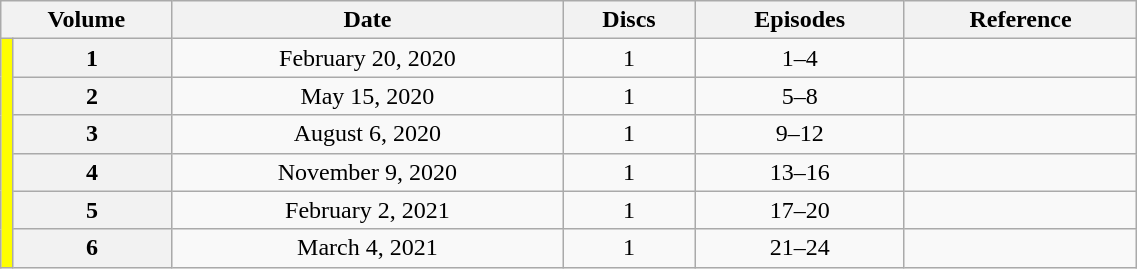<table class="wikitable" style="text-align: center; width: 60%;">
<tr>
<th colspan="2" scope="col" 175px;>Volume</th>
<th scope="col" 125px;>Date</th>
<th scope="col">Discs</th>
<th scope="col">Episodes</th>
<th scope="col">Reference</th>
</tr>
<tr>
<td rowspan="6" width="1%" style="background: #FFFF00;"></td>
<th scope="row">1</th>
<td>February 20, 2020</td>
<td>1</td>
<td>1–4</td>
<td></td>
</tr>
<tr>
<th scope="row">2</th>
<td>May 15, 2020</td>
<td>1</td>
<td>5–8</td>
<td></td>
</tr>
<tr>
<th scope="row">3</th>
<td>August 6, 2020</td>
<td>1</td>
<td>9–12</td>
<td></td>
</tr>
<tr>
<th scope="row">4</th>
<td>November 9, 2020</td>
<td>1</td>
<td>13–16</td>
<td></td>
</tr>
<tr>
<th scope="row">5</th>
<td>February 2, 2021</td>
<td>1</td>
<td>17–20</td>
<td></td>
</tr>
<tr>
<th scope="row">6</th>
<td>March 4, 2021</td>
<td>1</td>
<td>21–24</td>
<td></td>
</tr>
</table>
